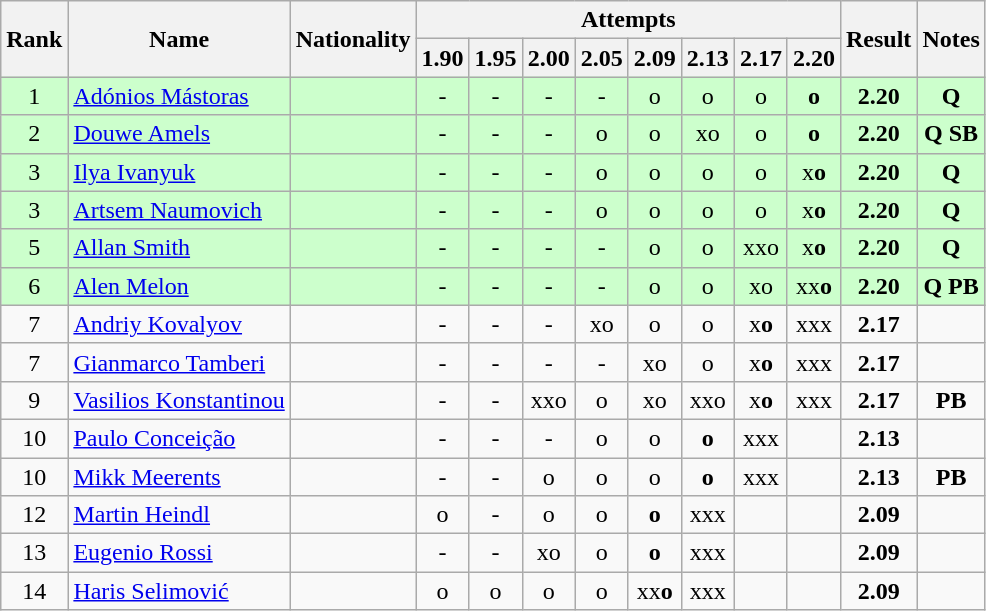<table class="wikitable sortable" style="text-align:center">
<tr>
<th rowspan=2>Rank</th>
<th rowspan=2>Name</th>
<th rowspan=2>Nationality</th>
<th colspan=8>Attempts</th>
<th rowspan=2>Result</th>
<th rowspan=2>Notes</th>
</tr>
<tr>
<th>1.90</th>
<th>1.95</th>
<th>2.00</th>
<th>2.05</th>
<th>2.09</th>
<th>2.13</th>
<th>2.17</th>
<th>2.20</th>
</tr>
<tr bgcolor=ccffcc>
<td>1</td>
<td align=left><a href='#'>Adónios Mástoras</a></td>
<td align=left></td>
<td>-</td>
<td>-</td>
<td>-</td>
<td>-</td>
<td>o</td>
<td>o</td>
<td>o</td>
<td><strong>o</strong></td>
<td><strong>2.20</strong></td>
<td><strong>Q</strong></td>
</tr>
<tr bgcolor=ccffcc>
<td>2</td>
<td align=left><a href='#'>Douwe Amels</a></td>
<td align=left></td>
<td>-</td>
<td>-</td>
<td>-</td>
<td>o</td>
<td>o</td>
<td>xo</td>
<td>o</td>
<td><strong>o</strong></td>
<td><strong>2.20</strong></td>
<td><strong>Q SB</strong></td>
</tr>
<tr bgcolor=ccffcc>
<td>3</td>
<td align=left><a href='#'>Ilya Ivanyuk</a></td>
<td align=left></td>
<td>-</td>
<td>-</td>
<td>-</td>
<td>o</td>
<td>o</td>
<td>o</td>
<td>o</td>
<td>x<strong>o</strong></td>
<td><strong>2.20</strong></td>
<td><strong>Q</strong></td>
</tr>
<tr bgcolor=ccffcc>
<td>3</td>
<td align=left><a href='#'>Artsem Naumovich</a></td>
<td align=left></td>
<td>-</td>
<td>-</td>
<td>-</td>
<td>o</td>
<td>o</td>
<td>o</td>
<td>o</td>
<td>x<strong>o</strong></td>
<td><strong>2.20</strong></td>
<td><strong>Q</strong></td>
</tr>
<tr bgcolor=ccffcc>
<td>5</td>
<td align=left><a href='#'>Allan Smith</a></td>
<td align=left></td>
<td>-</td>
<td>-</td>
<td>-</td>
<td>-</td>
<td>o</td>
<td>o</td>
<td>xxo</td>
<td>x<strong>o</strong></td>
<td><strong>2.20</strong></td>
<td><strong>Q</strong></td>
</tr>
<tr bgcolor=ccffcc>
<td>6</td>
<td align=left><a href='#'>Alen Melon</a></td>
<td align=left></td>
<td>-</td>
<td>-</td>
<td>-</td>
<td>-</td>
<td>o</td>
<td>o</td>
<td>xo</td>
<td>xx<strong>o</strong></td>
<td><strong>2.20</strong></td>
<td><strong>Q PB</strong></td>
</tr>
<tr>
<td>7</td>
<td align=left><a href='#'>Andriy Kovalyov</a></td>
<td align=left></td>
<td>-</td>
<td>-</td>
<td>-</td>
<td>xo</td>
<td>o</td>
<td>o</td>
<td>x<strong>o</strong></td>
<td>xxx</td>
<td><strong>2.17</strong></td>
<td></td>
</tr>
<tr>
<td>7</td>
<td align=left><a href='#'>Gianmarco Tamberi</a></td>
<td align=left></td>
<td>-</td>
<td>-</td>
<td>-</td>
<td>-</td>
<td>xo</td>
<td>o</td>
<td>x<strong>o</strong></td>
<td>xxx</td>
<td><strong>2.17</strong></td>
<td></td>
</tr>
<tr>
<td>9</td>
<td align=left><a href='#'>Vasilios Konstantinou</a></td>
<td align=left></td>
<td>-</td>
<td>-</td>
<td>xxo</td>
<td>o</td>
<td>xo</td>
<td>xxo</td>
<td>x<strong>o</strong></td>
<td>xxx</td>
<td><strong>2.17</strong></td>
<td><strong>PB</strong></td>
</tr>
<tr>
<td>10</td>
<td align=left><a href='#'>Paulo Conceição</a></td>
<td align=left></td>
<td>-</td>
<td>-</td>
<td>-</td>
<td>o</td>
<td>o</td>
<td><strong>o</strong></td>
<td>xxx</td>
<td></td>
<td><strong>2.13</strong></td>
<td></td>
</tr>
<tr>
<td>10</td>
<td align=left><a href='#'>Mikk Meerents</a></td>
<td align=left></td>
<td>-</td>
<td>-</td>
<td>o</td>
<td>o</td>
<td>o</td>
<td><strong>o</strong></td>
<td>xxx</td>
<td></td>
<td><strong>2.13</strong></td>
<td><strong>PB</strong></td>
</tr>
<tr>
<td>12</td>
<td align=left><a href='#'>Martin Heindl</a></td>
<td align=left></td>
<td>o</td>
<td>-</td>
<td>o</td>
<td>o</td>
<td><strong>o</strong></td>
<td>xxx</td>
<td></td>
<td></td>
<td><strong>2.09</strong></td>
<td></td>
</tr>
<tr>
<td>13</td>
<td align=left><a href='#'>Eugenio Rossi</a></td>
<td align=left></td>
<td>-</td>
<td>-</td>
<td>xo</td>
<td>o</td>
<td><strong>o</strong></td>
<td>xxx</td>
<td></td>
<td></td>
<td><strong>2.09</strong></td>
<td></td>
</tr>
<tr>
<td>14</td>
<td align=left><a href='#'>Haris Selimović</a></td>
<td align=left></td>
<td>o</td>
<td>o</td>
<td>o</td>
<td>o</td>
<td>xx<strong>o</strong></td>
<td>xxx</td>
<td></td>
<td></td>
<td><strong>2.09</strong></td>
<td></td>
</tr>
</table>
